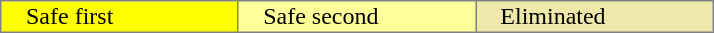<table border="2" style="margin:1em auto; border:1px solid gray; border-collapse:collapse;">
<tr>
<td style="background:#FFFF00; padding-left: 1em;" width="20%">Safe first</td>
<td style="background:#FFFF99; padding-left: 1em;" width="20%">Safe second</td>
<td bgcolor="palegoldenrod" style="padding-left: 1em;" width="20%">Eliminated</td>
</tr>
</table>
